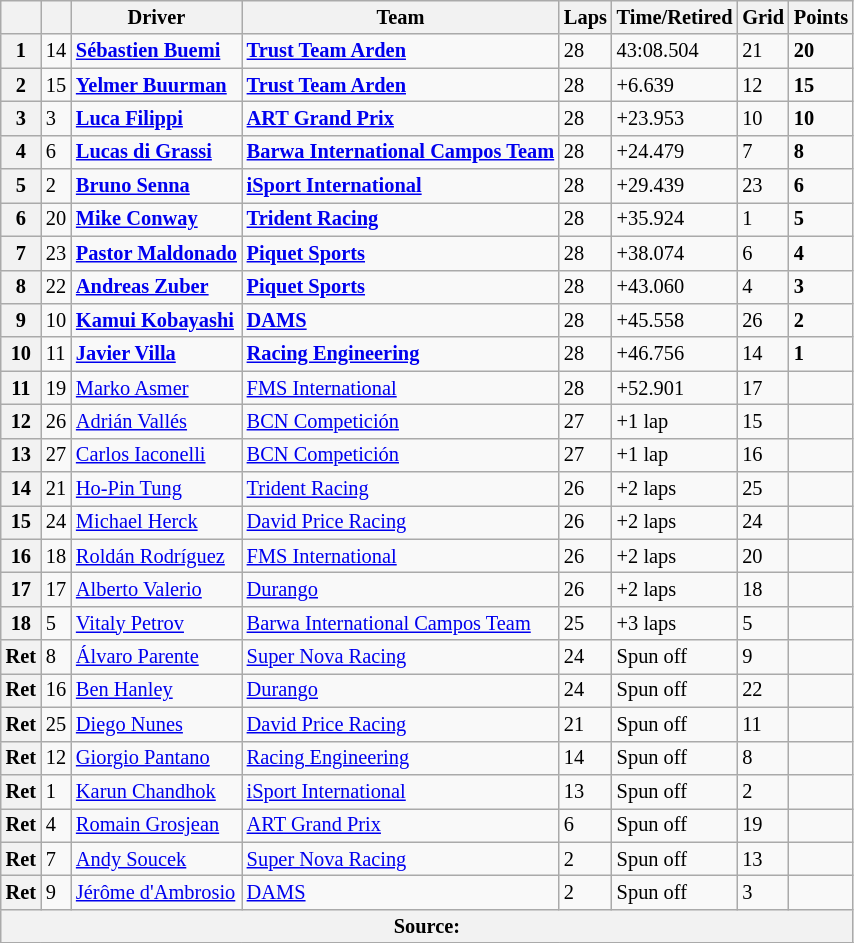<table class="wikitable" style="font-size:85%">
<tr>
<th></th>
<th></th>
<th>Driver</th>
<th>Team</th>
<th>Laps</th>
<th>Time/Retired</th>
<th>Grid</th>
<th>Points</th>
</tr>
<tr>
<th>1</th>
<td>14</td>
<td> <strong><a href='#'>Sébastien Buemi</a></strong></td>
<td><strong><a href='#'>Trust Team Arden</a></strong></td>
<td>28</td>
<td>43:08.504</td>
<td>21</td>
<td><strong>20</strong></td>
</tr>
<tr>
<th>2</th>
<td>15</td>
<td> <strong><a href='#'>Yelmer Buurman</a></strong></td>
<td><strong><a href='#'>Trust Team Arden</a></strong></td>
<td>28</td>
<td>+6.639</td>
<td>12</td>
<td><strong>15</strong></td>
</tr>
<tr>
<th>3</th>
<td>3</td>
<td> <strong><a href='#'>Luca Filippi</a></strong></td>
<td><strong><a href='#'>ART Grand Prix</a></strong></td>
<td>28</td>
<td>+23.953</td>
<td>10</td>
<td><strong>10</strong></td>
</tr>
<tr>
<th>4</th>
<td>6</td>
<td> <strong><a href='#'>Lucas di Grassi</a></strong></td>
<td><strong><a href='#'>Barwa International Campos Team</a></strong></td>
<td>28</td>
<td>+24.479</td>
<td>7</td>
<td><strong>8</strong></td>
</tr>
<tr>
<th>5</th>
<td>2</td>
<td> <strong><a href='#'>Bruno Senna</a></strong></td>
<td><strong><a href='#'>iSport International</a></strong></td>
<td>28</td>
<td>+29.439</td>
<td>23</td>
<td><strong>6</strong></td>
</tr>
<tr>
<th>6</th>
<td>20</td>
<td> <strong><a href='#'>Mike Conway</a></strong></td>
<td><strong><a href='#'>Trident Racing</a></strong></td>
<td>28</td>
<td>+35.924</td>
<td>1</td>
<td><strong>5</strong></td>
</tr>
<tr>
<th>7</th>
<td>23</td>
<td> <strong><a href='#'>Pastor Maldonado</a></strong></td>
<td><strong><a href='#'>Piquet Sports</a></strong></td>
<td>28</td>
<td>+38.074</td>
<td>6</td>
<td><strong>4</strong></td>
</tr>
<tr>
<th>8</th>
<td>22</td>
<td> <strong><a href='#'>Andreas Zuber</a></strong></td>
<td><strong><a href='#'>Piquet Sports</a></strong></td>
<td>28</td>
<td>+43.060</td>
<td>4</td>
<td><strong>3</strong></td>
</tr>
<tr>
<th>9</th>
<td>10</td>
<td> <strong><a href='#'>Kamui Kobayashi</a></strong></td>
<td><strong><a href='#'>DAMS</a></strong></td>
<td>28</td>
<td>+45.558</td>
<td>26</td>
<td><strong>2</strong></td>
</tr>
<tr>
<th>10</th>
<td>11</td>
<td> <strong><a href='#'>Javier Villa</a></strong></td>
<td><strong><a href='#'>Racing Engineering</a></strong></td>
<td>28</td>
<td>+46.756</td>
<td>14</td>
<td><strong>1</strong></td>
</tr>
<tr>
<th>11</th>
<td>19</td>
<td> <a href='#'>Marko Asmer</a></td>
<td><a href='#'>FMS International</a></td>
<td>28</td>
<td>+52.901</td>
<td>17</td>
<td></td>
</tr>
<tr>
<th>12</th>
<td>26</td>
<td> <a href='#'>Adrián Vallés</a></td>
<td><a href='#'>BCN Competición</a></td>
<td>27</td>
<td>+1 lap</td>
<td>15</td>
<td></td>
</tr>
<tr>
<th>13</th>
<td>27</td>
<td> <a href='#'>Carlos Iaconelli</a></td>
<td><a href='#'>BCN Competición</a></td>
<td>27</td>
<td>+1 lap</td>
<td>16</td>
<td></td>
</tr>
<tr>
<th>14</th>
<td>21</td>
<td> <a href='#'>Ho-Pin Tung</a></td>
<td><a href='#'>Trident Racing</a></td>
<td>26</td>
<td>+2 laps</td>
<td>25</td>
<td></td>
</tr>
<tr>
<th>15</th>
<td>24</td>
<td> <a href='#'>Michael Herck</a></td>
<td><a href='#'>David Price Racing</a></td>
<td>26</td>
<td>+2 laps</td>
<td>24</td>
<td></td>
</tr>
<tr>
<th>16</th>
<td>18</td>
<td> <a href='#'>Roldán Rodríguez</a></td>
<td><a href='#'>FMS International</a></td>
<td>26</td>
<td>+2 laps</td>
<td>20</td>
<td></td>
</tr>
<tr>
<th>17</th>
<td>17</td>
<td> <a href='#'>Alberto Valerio</a></td>
<td><a href='#'>Durango</a></td>
<td>26</td>
<td>+2 laps</td>
<td>18</td>
<td></td>
</tr>
<tr>
<th>18</th>
<td>5</td>
<td> <a href='#'>Vitaly Petrov</a></td>
<td><a href='#'>Barwa International Campos Team</a></td>
<td>25</td>
<td>+3 laps</td>
<td>5</td>
<td></td>
</tr>
<tr>
<th>Ret</th>
<td>8</td>
<td> <a href='#'>Álvaro Parente</a></td>
<td><a href='#'>Super Nova Racing</a></td>
<td>24</td>
<td>Spun off</td>
<td>9</td>
<td></td>
</tr>
<tr>
<th>Ret</th>
<td>16</td>
<td> <a href='#'>Ben Hanley</a></td>
<td><a href='#'>Durango</a></td>
<td>24</td>
<td>Spun off</td>
<td>22</td>
<td></td>
</tr>
<tr>
<th>Ret</th>
<td>25</td>
<td> <a href='#'>Diego Nunes</a></td>
<td><a href='#'>David Price Racing</a></td>
<td>21</td>
<td>Spun off</td>
<td>11</td>
<td></td>
</tr>
<tr>
<th>Ret</th>
<td>12</td>
<td> <a href='#'>Giorgio Pantano</a></td>
<td><a href='#'>Racing Engineering</a></td>
<td>14</td>
<td>Spun off</td>
<td>8</td>
<td></td>
</tr>
<tr>
<th>Ret</th>
<td>1</td>
<td> <a href='#'>Karun Chandhok</a></td>
<td><a href='#'>iSport International</a></td>
<td>13</td>
<td>Spun off</td>
<td>2</td>
<td></td>
</tr>
<tr>
<th>Ret</th>
<td>4</td>
<td> <a href='#'>Romain Grosjean</a></td>
<td><a href='#'>ART Grand Prix</a></td>
<td>6</td>
<td>Spun off</td>
<td>19</td>
<td></td>
</tr>
<tr>
<th>Ret</th>
<td>7</td>
<td> <a href='#'>Andy Soucek</a></td>
<td><a href='#'>Super Nova Racing</a></td>
<td>2</td>
<td>Spun off</td>
<td>13</td>
<td></td>
</tr>
<tr>
<th>Ret</th>
<td>9</td>
<td> <a href='#'>Jérôme d'Ambrosio</a></td>
<td><a href='#'>DAMS</a></td>
<td>2</td>
<td>Spun off</td>
<td>3</td>
<td></td>
</tr>
<tr>
<th colspan="8">Source:</th>
</tr>
<tr>
</tr>
</table>
